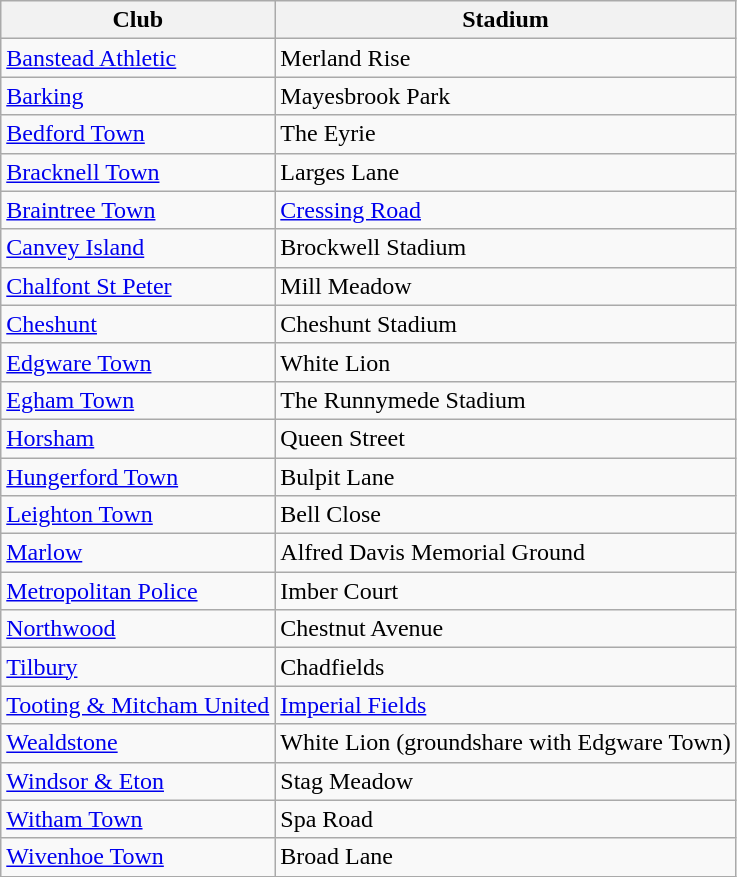<table class="wikitable sortable">
<tr>
<th>Club</th>
<th>Stadium</th>
</tr>
<tr>
<td><a href='#'>Banstead Athletic</a></td>
<td>Merland Rise</td>
</tr>
<tr>
<td><a href='#'>Barking</a></td>
<td>Mayesbrook Park</td>
</tr>
<tr>
<td><a href='#'>Bedford Town</a></td>
<td>The Eyrie</td>
</tr>
<tr>
<td><a href='#'>Bracknell Town</a></td>
<td>Larges Lane</td>
</tr>
<tr>
<td><a href='#'>Braintree Town</a></td>
<td><a href='#'>Cressing Road</a></td>
</tr>
<tr>
<td><a href='#'>Canvey Island</a></td>
<td>Brockwell Stadium</td>
</tr>
<tr>
<td><a href='#'>Chalfont St Peter</a></td>
<td>Mill Meadow</td>
</tr>
<tr>
<td><a href='#'>Cheshunt</a></td>
<td>Cheshunt Stadium</td>
</tr>
<tr>
<td><a href='#'>Edgware Town</a></td>
<td>White Lion</td>
</tr>
<tr>
<td><a href='#'>Egham Town</a></td>
<td>The Runnymede Stadium</td>
</tr>
<tr>
<td><a href='#'>Horsham</a></td>
<td>Queen Street</td>
</tr>
<tr>
<td><a href='#'>Hungerford Town</a></td>
<td>Bulpit Lane</td>
</tr>
<tr>
<td><a href='#'>Leighton Town</a></td>
<td>Bell Close</td>
</tr>
<tr>
<td><a href='#'>Marlow</a></td>
<td>Alfred Davis Memorial Ground</td>
</tr>
<tr>
<td><a href='#'>Metropolitan Police</a></td>
<td>Imber Court</td>
</tr>
<tr>
<td><a href='#'>Northwood</a></td>
<td>Chestnut Avenue</td>
</tr>
<tr>
<td><a href='#'>Tilbury</a></td>
<td>Chadfields</td>
</tr>
<tr>
<td><a href='#'>Tooting & Mitcham United</a></td>
<td><a href='#'>Imperial Fields</a></td>
</tr>
<tr>
<td><a href='#'>Wealdstone</a></td>
<td>White Lion (groundshare with Edgware Town)</td>
</tr>
<tr>
<td><a href='#'>Windsor & Eton</a></td>
<td>Stag Meadow</td>
</tr>
<tr>
<td><a href='#'>Witham Town</a></td>
<td>Spa Road</td>
</tr>
<tr>
<td><a href='#'>Wivenhoe Town</a></td>
<td>Broad Lane</td>
</tr>
</table>
